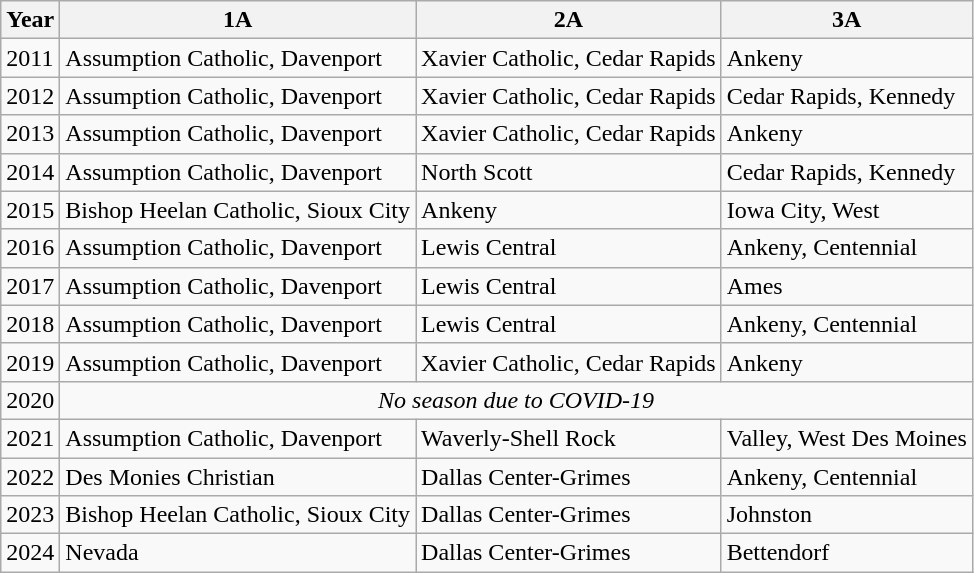<table class="wikitable">
<tr>
<th>Year</th>
<th>1A</th>
<th>2A</th>
<th>3A</th>
</tr>
<tr>
<td>2011</td>
<td>Assumption Catholic, Davenport</td>
<td>Xavier Catholic, Cedar Rapids</td>
<td>Ankeny</td>
</tr>
<tr>
<td>2012</td>
<td>Assumption Catholic, Davenport</td>
<td>Xavier Catholic, Cedar Rapids</td>
<td>Cedar Rapids, Kennedy</td>
</tr>
<tr>
<td>2013</td>
<td>Assumption Catholic, Davenport</td>
<td>Xavier Catholic, Cedar Rapids</td>
<td>Ankeny</td>
</tr>
<tr>
<td>2014</td>
<td>Assumption Catholic, Davenport</td>
<td>North Scott</td>
<td>Cedar Rapids, Kennedy</td>
</tr>
<tr>
<td>2015</td>
<td>Bishop Heelan Catholic, Sioux City</td>
<td>Ankeny</td>
<td>Iowa City, West</td>
</tr>
<tr>
<td>2016</td>
<td>Assumption Catholic, Davenport</td>
<td>Lewis Central</td>
<td>Ankeny, Centennial</td>
</tr>
<tr>
<td>2017</td>
<td>Assumption Catholic, Davenport</td>
<td>Lewis Central</td>
<td>Ames</td>
</tr>
<tr>
<td>2018</td>
<td>Assumption Catholic, Davenport</td>
<td>Lewis Central</td>
<td>Ankeny, Centennial</td>
</tr>
<tr>
<td>2019</td>
<td>Assumption Catholic, Davenport</td>
<td>Xavier Catholic, Cedar Rapids</td>
<td>Ankeny</td>
</tr>
<tr>
<td>2020</td>
<td colspan="3" style="text-align:center;"><em>No season due to COVID-19</em></td>
</tr>
<tr>
<td>2021</td>
<td>Assumption Catholic, Davenport</td>
<td>Waverly-Shell Rock</td>
<td>Valley, West Des Moines</td>
</tr>
<tr>
<td>2022</td>
<td>Des Monies Christian</td>
<td>Dallas Center-Grimes</td>
<td>Ankeny, Centennial</td>
</tr>
<tr>
<td>2023</td>
<td>Bishop Heelan Catholic, Sioux City</td>
<td>Dallas Center-Grimes</td>
<td>Johnston</td>
</tr>
<tr>
<td>2024</td>
<td>Nevada</td>
<td>Dallas Center-Grimes</td>
<td>Bettendorf</td>
</tr>
</table>
